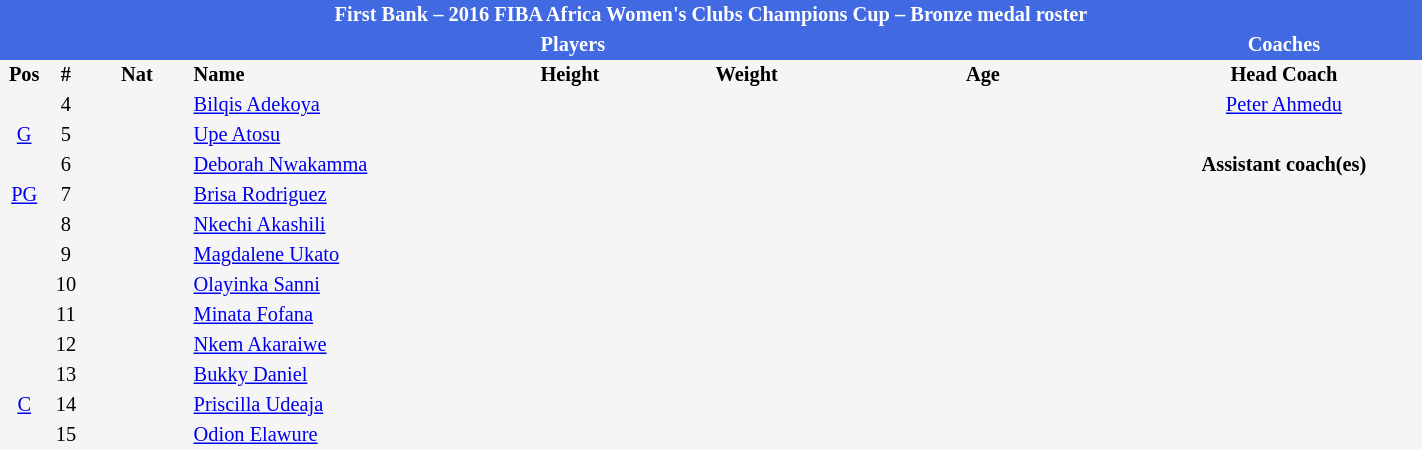<table border=0 cellpadding=2 cellspacing=0  |- bgcolor=#f5f5f5 style="text-align:center; font-size:85%;" width=75%>
<tr>
<td colspan="8" style="background: #4169e1; color: white"><strong>First Bank – 2016 FIBA Africa Women's Clubs Champions Cup – Bronze medal roster</strong></td>
</tr>
<tr>
<td colspan="7" style="background: #4169e1; color: white"><strong>Players</strong></td>
<td style="background: #4169e1; color: white"><strong>Coaches</strong></td>
</tr>
<tr style="background=#f5f5f5; color: black">
<th width=5px>Pos</th>
<th width=5px>#</th>
<th width=50px>Nat</th>
<th width=135px align=left>Name</th>
<th width=100px>Height</th>
<th width=70px>Weight</th>
<th width=160px>Age</th>
<th width=135px>Head Coach</th>
</tr>
<tr>
<td></td>
<td>4</td>
<td></td>
<td align=left><a href='#'>Bilqis Adekoya</a></td>
<td></td>
<td></td>
<td><span></span></td>
<td> <a href='#'>Peter Ahmedu</a></td>
</tr>
<tr>
<td><a href='#'>G</a></td>
<td>5</td>
<td></td>
<td align=left><a href='#'>Upe Atosu</a></td>
<td><span></span></td>
<td></td>
<td><span></span></td>
</tr>
<tr>
<td></td>
<td>6</td>
<td></td>
<td align=left><a href='#'>Deborah Nwakamma</a></td>
<td></td>
<td></td>
<td><span></span></td>
<td><strong>Assistant coach(es)</strong></td>
</tr>
<tr>
<td><a href='#'>PG</a></td>
<td>7</td>
<td></td>
<td align=left><a href='#'>Brisa Rodriguez</a></td>
<td><span></span></td>
<td></td>
<td><span></span></td>
<td></td>
</tr>
<tr>
<td></td>
<td>8</td>
<td></td>
<td align=left><a href='#'>Nkechi Akashili</a></td>
<td><span></span></td>
<td></td>
<td><span></span></td>
</tr>
<tr>
<td></td>
<td>9</td>
<td></td>
<td align=left><a href='#'>Magdalene Ukato</a></td>
<td></td>
<td></td>
<td><span></span></td>
</tr>
<tr>
<td></td>
<td>10</td>
<td></td>
<td align=left><a href='#'>Olayinka Sanni</a></td>
<td><span></span></td>
<td></td>
<td><span></span></td>
</tr>
<tr>
<td></td>
<td>11</td>
<td></td>
<td align=left><a href='#'>Minata Fofana</a></td>
<td></td>
<td></td>
<td><span></span></td>
</tr>
<tr>
<td></td>
<td>12</td>
<td></td>
<td align=left><a href='#'>Nkem Akaraiwe</a></td>
<td><span></span></td>
<td></td>
<td><span></span></td>
</tr>
<tr>
<td></td>
<td>13</td>
<td></td>
<td align=left><a href='#'>Bukky Daniel</a></td>
<td></td>
<td></td>
<td><span></span></td>
</tr>
<tr>
<td><a href='#'>C</a></td>
<td>14</td>
<td></td>
<td align=left><a href='#'>Priscilla Udeaja</a></td>
<td><span></span></td>
<td></td>
<td><span></span></td>
</tr>
<tr>
<td></td>
<td>15</td>
<td></td>
<td align=left><a href='#'>Odion Elawure</a></td>
<td></td>
<td></td>
<td><span></span></td>
</tr>
</table>
